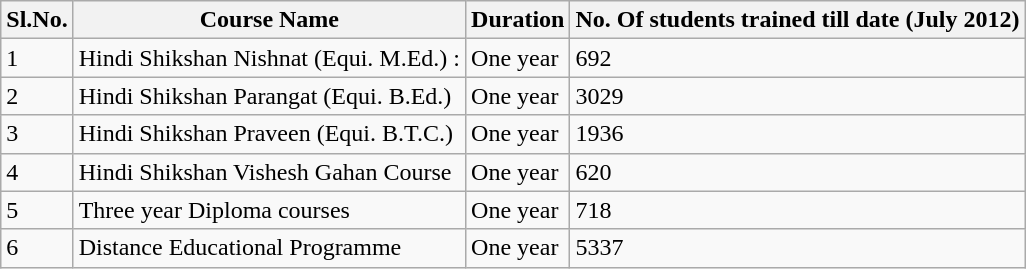<table class="wikitable">
<tr>
<th>Sl.No.</th>
<th>Course Name</th>
<th>Duration</th>
<th>No. Of students trained till date  (July 2012)</th>
</tr>
<tr>
<td>1</td>
<td>Hindi Shikshan  Nishnat (Equi. M.Ed.) :</td>
<td>One year</td>
<td>692</td>
</tr>
<tr>
<td>2</td>
<td>Hindi Shikshan Parangat (Equi. B.Ed.)</td>
<td>One year</td>
<td>3029</td>
</tr>
<tr>
<td>3</td>
<td>Hindi Shikshan Praveen (Equi. B.T.C.)</td>
<td>One year</td>
<td>1936</td>
</tr>
<tr>
<td>4</td>
<td>Hindi Shikshan Vishesh Gahan Course</td>
<td>One year</td>
<td>620</td>
</tr>
<tr>
<td>5</td>
<td>Three year Diploma courses</td>
<td>One year</td>
<td>718</td>
</tr>
<tr>
<td>6</td>
<td>Distance Educational Programme</td>
<td>One year</td>
<td>5337</td>
</tr>
</table>
